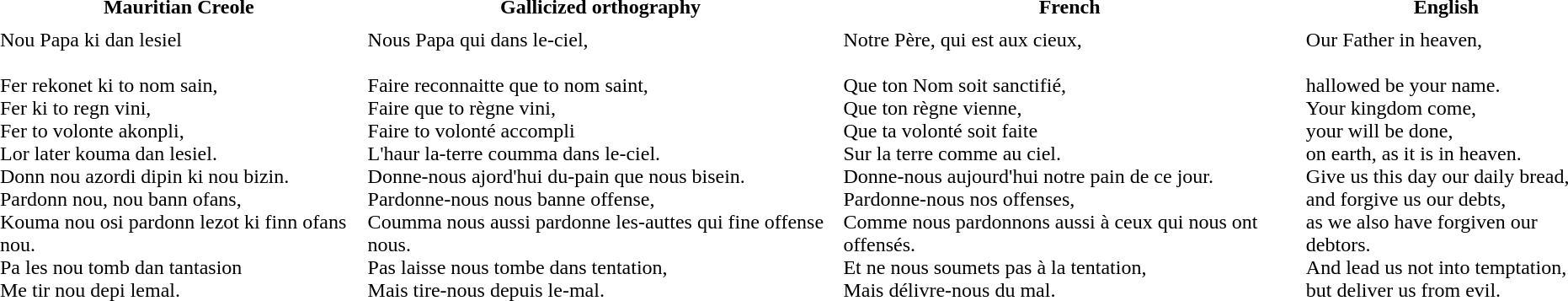<table border="0" cellpadding="4" cellspacing="0">
<tr --->
<th>Mauritian Creole</th>
<th>Gallicized orthography</th>
<th>French</th>
<th>English</th>
</tr>
<tr --- valign="top">
<td>Nou Papa ki dan lesiel<br><br>Fer rekonet ki to nom sain,<br>
Fer ki to regn vini,<br>
Fer to volonte akonpli,<br>
Lor later kouma dan lesiel.<br>
Donn nou azordi dipin ki nou bizin.<br>
Pardonn nou, nou bann ofans,<br>
Kouma nou osi pardonn lezot ki finn ofans nou.<br>
Pa les nou tomb dan tantasion<br>
Me tir nou depi lemal.<br></td>
<td>Nous Papa qui dans le-ciel,<br><br>Faire reconnaitte que to nom saint,<br>
Faire que to règne vini,<br>
Faire to volonté accompli<br>
L'haur la-terre coumma dans le-ciel.<br>
Donne-nous ajord'hui du-pain que nous bisein.<br>
Pardonne-nous nous banne offense,<br>
Coumma nous aussi pardonne les-auttes qui fine offense nous.<br>
Pas laisse nous tombe dans tentation,<br>
Mais tire-nous depuis le-mal.<br></td>
<td>Notre Père, qui est aux cieux,<br><br>Que ton Nom soit sanctifié,<br>
Que ton règne vienne,<br>
Que ta volonté soit faite<br>
Sur la terre comme au ciel.<br>
Donne-nous aujourd'hui notre pain de ce jour.<br>
Pardonne-nous nos offenses,<br>
Comme nous pardonnons aussi à ceux qui nous ont offensés.<br>
Et ne nous soumets pas à la tentation,<br>
Mais délivre-nous du mal.<br></td>
<td>Our Father in heaven,<br><br>hallowed be your name.<br>
Your kingdom come,<br>
your will be done,<br>
on earth, as it is in heaven.<br>
Give us this day our daily bread,<br>
and forgive us our debts,<br>
as we also have forgiven our debtors.<br>
And lead us not into temptation,<br>
but deliver us from evil.</td>
</tr>
</table>
